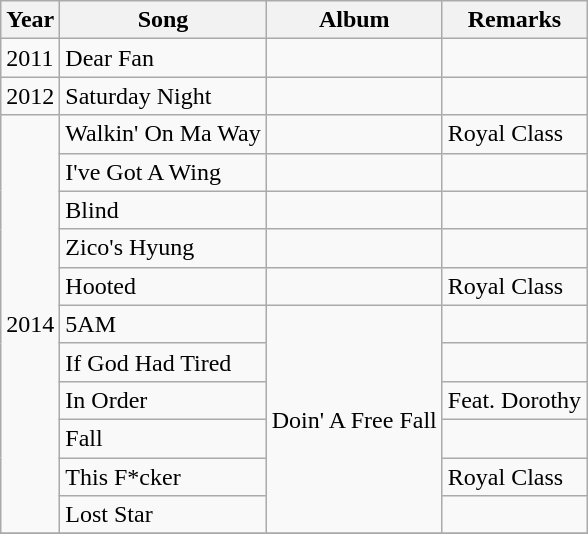<table class="wikitable">
<tr>
<th>Year</th>
<th>Song</th>
<th>Album</th>
<th>Remarks</th>
</tr>
<tr>
<td>2011</td>
<td>Dear Fan</td>
<td></td>
<td></td>
</tr>
<tr>
<td>2012</td>
<td>Saturday Night</td>
<td></td>
<td></td>
</tr>
<tr>
<td rowspan="11">2014</td>
<td>Walkin' On Ma Way</td>
<td></td>
<td>Royal Class</td>
</tr>
<tr>
<td>I've Got A Wing</td>
<td></td>
<td></td>
</tr>
<tr>
<td>Blind</td>
<td></td>
<td></td>
</tr>
<tr>
<td>Zico's Hyung</td>
<td></td>
<td></td>
</tr>
<tr>
<td>Hooted</td>
<td></td>
<td>Royal Class</td>
</tr>
<tr>
<td>5AM</td>
<td rowspan="6">Doin' A Free Fall</td>
<td></td>
</tr>
<tr>
<td>If God Had Tired</td>
<td></td>
</tr>
<tr>
<td>In Order</td>
<td>Feat. Dorothy</td>
</tr>
<tr>
<td>Fall</td>
<td></td>
</tr>
<tr>
<td>This F*cker</td>
<td>Royal Class</td>
</tr>
<tr>
<td>Lost Star</td>
<td></td>
</tr>
<tr>
</tr>
</table>
